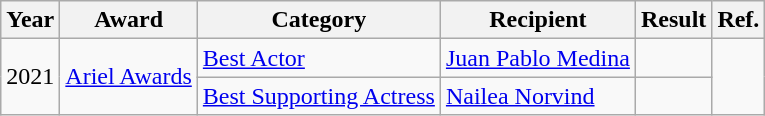<table class="wikitable">
<tr>
<th>Year</th>
<th>Award</th>
<th>Category</th>
<th>Recipient</th>
<th>Result</th>
<th>Ref.</th>
</tr>
<tr>
<td rowspan="2">2021</td>
<td rowspan="2"><a href='#'>Ariel Awards</a></td>
<td><a href='#'>Best Actor</a></td>
<td><a href='#'>Juan Pablo Medina</a></td>
<td></td>
<td rowspan="2"></td>
</tr>
<tr>
<td><a href='#'>Best Supporting Actress</a></td>
<td><a href='#'>Nailea Norvind</a></td>
<td></td>
</tr>
</table>
